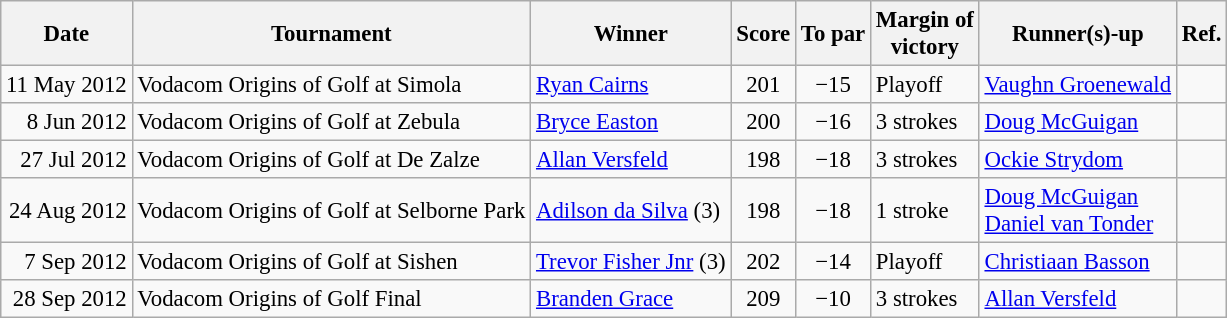<table class=wikitable style="font-size:95%">
<tr>
<th>Date</th>
<th>Tournament</th>
<th>Winner</th>
<th>Score</th>
<th>To par</th>
<th>Margin of<br>victory</th>
<th>Runner(s)-up</th>
<th>Ref.</th>
</tr>
<tr>
<td align=right>11 May 2012</td>
<td>Vodacom Origins of Golf at Simola</td>
<td> <a href='#'>Ryan Cairns</a></td>
<td align=center>201</td>
<td align=center>−15</td>
<td>Playoff</td>
<td> <a href='#'>Vaughn Groenewald</a></td>
<td></td>
</tr>
<tr>
<td align=right>8 Jun 2012</td>
<td>Vodacom Origins of Golf at Zebula</td>
<td> <a href='#'>Bryce Easton</a></td>
<td align=center>200</td>
<td align=center>−16</td>
<td>3 strokes</td>
<td> <a href='#'>Doug McGuigan</a></td>
<td></td>
</tr>
<tr>
<td align=right>27 Jul 2012</td>
<td>Vodacom Origins of Golf at De Zalze</td>
<td> <a href='#'>Allan Versfeld</a></td>
<td align=center>198</td>
<td align=center>−18</td>
<td>3 strokes</td>
<td> <a href='#'>Ockie Strydom</a></td>
<td></td>
</tr>
<tr>
<td align=right>24 Aug 2012</td>
<td>Vodacom Origins of Golf at Selborne Park</td>
<td> <a href='#'>Adilson da Silva</a> (3)</td>
<td align=center>198</td>
<td align=center>−18</td>
<td>1 stroke</td>
<td> <a href='#'>Doug McGuigan</a><br> <a href='#'>Daniel van Tonder</a></td>
<td></td>
</tr>
<tr>
<td align=right>7 Sep 2012</td>
<td>Vodacom Origins of Golf at Sishen</td>
<td> <a href='#'>Trevor Fisher Jnr</a> (3)</td>
<td align=center>202</td>
<td align=center>−14</td>
<td>Playoff</td>
<td> <a href='#'>Christiaan Basson</a></td>
<td></td>
</tr>
<tr>
<td align=right>28 Sep 2012</td>
<td>Vodacom Origins of Golf Final</td>
<td> <a href='#'>Branden Grace</a></td>
<td align=center>209</td>
<td align=center>−10</td>
<td>3 strokes</td>
<td> <a href='#'>Allan Versfeld</a></td>
<td></td>
</tr>
</table>
